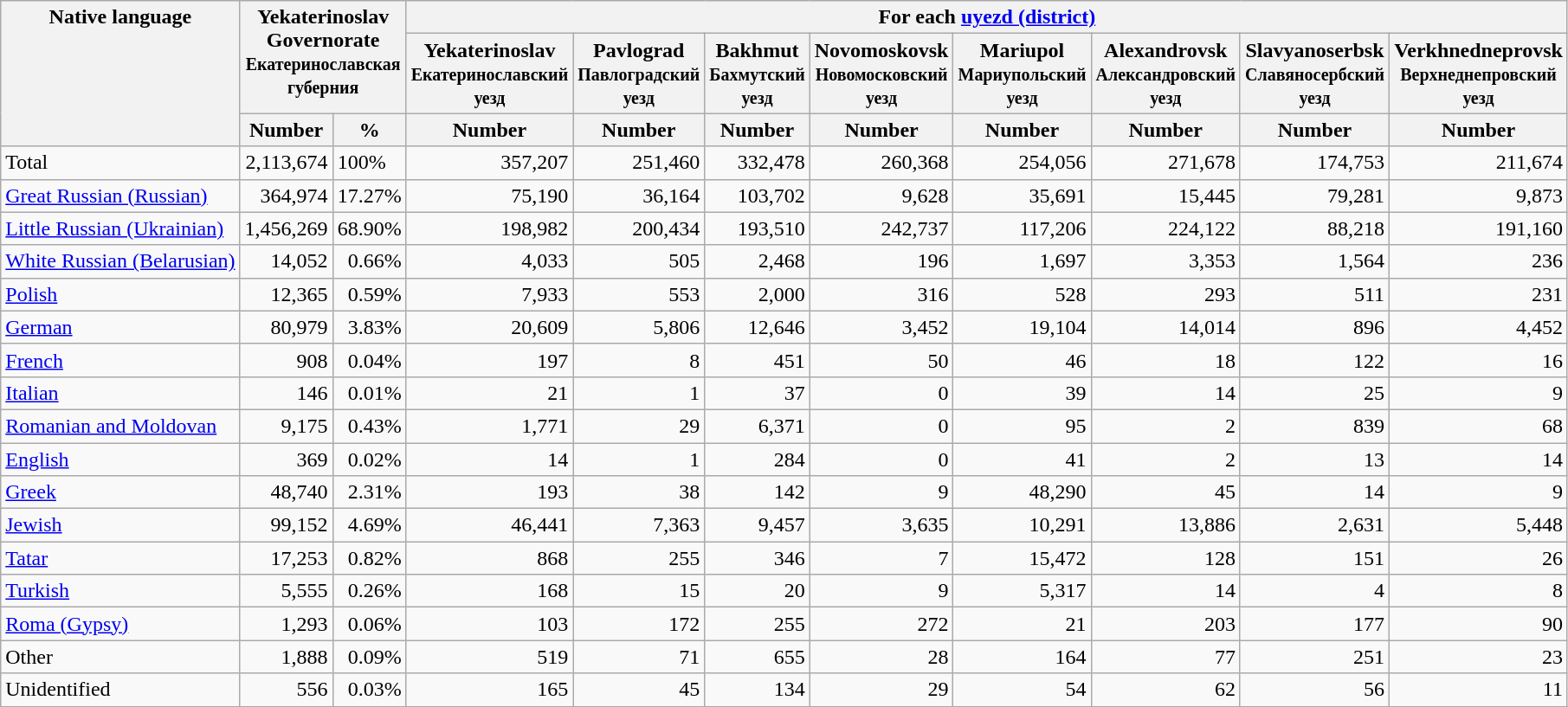<table class="wikitable sortable">
<tr valign=top>
<th rowspan=3>Native language</th>
<th colspan=2 rowspan=2 width=12>Yekaterinoslav Governorate <br><small>Екатеринославская губерния</small></th>
<th colspan=8>For each <a href='#'>uyezd (district)</a></th>
</tr>
<tr valign=top>
<th width=12>Yekaterinoslav<br><small>Екатеринославский уезд</small></th>
<th width=12>Pavlograd<br><small>Павлоградский уезд</small></th>
<th width=12>Bakhmut<br><small>Бахмутский уезд</small></th>
<th width=12>Novomoskovsk<br><small>Новомосковский уезд</small></th>
<th width=12>Mariupol<br><small>Мариупольский уезд</small></th>
<th width=12>Alexandrovsk<br><small>Александровский уезд</small></th>
<th width=12>Slavyanoserbsk<br><small>Славяносербский уезд</small></th>
<th width=12>Verkhnedneprovsk <br><small>Верхнеднепровский уезд</small></th>
</tr>
<tr valign=top>
<th>Number</th>
<th>%</th>
<th>Number</th>
<th>Number</th>
<th>Number</th>
<th>Number</th>
<th>Number</th>
<th>Number</th>
<th>Number</th>
<th>Number</th>
</tr>
<tr valign=top>
<td align = left>Total</td>
<td align = right>2,113,674</td>
<td>100%</td>
<td align = right>357,207</td>
<td align = right>251,460</td>
<td align = right>332,478</td>
<td align = right>260,368</td>
<td align = right>254,056</td>
<td align = right>271,678</td>
<td align = right>174,753</td>
<td align = right>211,674</td>
</tr>
<tr valign=top>
<td align = left><a href='#'>Great Russian (Russian)</a></td>
<td align = right>364,974</td>
<td align = right>17.27%</td>
<td align = right>75,190</td>
<td align = right>36,164</td>
<td align = right>103,702</td>
<td align = right>9,628</td>
<td align = right>35,691</td>
<td align = right>15,445</td>
<td align = right>79,281</td>
<td align = right>9,873</td>
</tr>
<tr valign=top>
<td align = left><a href='#'>Little Russian (Ukrainian)</a></td>
<td align = right>1,456,269</td>
<td align = right>68.90%</td>
<td align = right>198,982</td>
<td align = right>200,434</td>
<td align = right>193,510</td>
<td align = right>242,737</td>
<td align = right>117,206</td>
<td align = right>224,122</td>
<td align = right>88,218</td>
<td align = right>191,160</td>
</tr>
<tr valign=top>
<td align = left><a href='#'>White Russian (Belarusian)</a></td>
<td align = right>14,052</td>
<td align = right>0.66%</td>
<td align = right>4,033</td>
<td align = right>505</td>
<td align = right>2,468</td>
<td align = right>196</td>
<td align = right>1,697</td>
<td align = right>3,353</td>
<td align = right>1,564</td>
<td align = right>236</td>
</tr>
<tr valign=top>
<td align = left><a href='#'>Polish</a></td>
<td align = right>12,365</td>
<td align = right>0.59%</td>
<td align = right>7,933</td>
<td align = right>553</td>
<td align = right>2,000</td>
<td align = right>316</td>
<td align = right>528</td>
<td align = right>293</td>
<td align = right>511</td>
<td align = right>231</td>
</tr>
<tr valign=top>
<td align = left><a href='#'>German</a></td>
<td align = right>80,979</td>
<td align = right>3.83%</td>
<td align = right>20,609</td>
<td align = right>5,806</td>
<td align = right>12,646</td>
<td align = right>3,452</td>
<td align = right>19,104</td>
<td align = right>14,014</td>
<td align = right>896</td>
<td align = right>4,452</td>
</tr>
<tr valign=top>
<td align = left><a href='#'>French</a></td>
<td align = right>908</td>
<td align = right>0.04%</td>
<td align = right>197</td>
<td align = right>8</td>
<td align = right>451</td>
<td align = right>50</td>
<td align = right>46</td>
<td align = right>18</td>
<td align = right>122</td>
<td align = right>16</td>
</tr>
<tr valign=top>
<td align = left><a href='#'>Italian</a></td>
<td align = right>146</td>
<td align = right>0.01%</td>
<td align = right>21</td>
<td align = right>1</td>
<td align = right>37</td>
<td align = right>0</td>
<td align = right>39</td>
<td align = right>14</td>
<td align = right>25</td>
<td align = right>9</td>
</tr>
<tr valign=top>
<td align = left><a href='#'>Romanian and Moldovan</a></td>
<td align = right>9,175</td>
<td align = right>0.43%</td>
<td align = right>1,771</td>
<td align = right>29</td>
<td align = right>6,371</td>
<td align = right>0</td>
<td align = right>95</td>
<td align = right>2</td>
<td align = right>839</td>
<td align = right>68</td>
</tr>
<tr valign=top>
<td align = left><a href='#'>English</a></td>
<td align = right>369</td>
<td align = right>0.02%</td>
<td align = right>14</td>
<td align = right>1</td>
<td align = right>284</td>
<td align = right>0</td>
<td align = right>41</td>
<td align = right>2</td>
<td align = right>13</td>
<td align = right>14</td>
</tr>
<tr valign=top>
<td align = left><a href='#'>Greek</a></td>
<td align = right>48,740</td>
<td align = right>2.31%</td>
<td align = right>193</td>
<td align = right>38</td>
<td align = right>142</td>
<td align = right>9</td>
<td align = right>48,290</td>
<td align = right>45</td>
<td align = right>14</td>
<td align = right>9</td>
</tr>
<tr>
<td align = left><a href='#'>Jewish</a></td>
<td align = right>99,152</td>
<td align = right>4.69%</td>
<td align = right>46,441</td>
<td align = right>7,363</td>
<td align = right>9,457</td>
<td align = right>3,635</td>
<td align = right>10,291</td>
<td align = right>13,886</td>
<td align = right>2,631</td>
<td align = right>5,448</td>
</tr>
<tr valign=top>
<td align = left><a href='#'>Tatar</a></td>
<td align = right>17,253</td>
<td align = right>0.82%</td>
<td align = right>868</td>
<td align = right>255</td>
<td align = right>346</td>
<td align = right>7</td>
<td align = right>15,472</td>
<td align = right>128</td>
<td align = right>151</td>
<td align = right>26</td>
</tr>
<tr valign=top>
<td align = left><a href='#'>Turkish</a></td>
<td align = right>5,555</td>
<td align = right>0.26%</td>
<td align = right>168</td>
<td align = right>15</td>
<td align = right>20</td>
<td align = right>9</td>
<td align = right>5,317</td>
<td align = right>14</td>
<td align = right>4</td>
<td align = right>8</td>
</tr>
<tr valign=top>
<td align =left><a href='#'>Roma (Gypsy)</a></td>
<td align = right>1,293</td>
<td align = right>0.06%</td>
<td align = right>103</td>
<td align = right>172</td>
<td align = right>255</td>
<td align = right>272</td>
<td align = right>21</td>
<td align = right>203</td>
<td align = right>177</td>
<td align = right>90</td>
</tr>
<tr valign=top>
<td align =left>Other</td>
<td align = right>1,888</td>
<td align = right>0.09%</td>
<td align = right>519</td>
<td align = right>71</td>
<td align = right>655</td>
<td align = right>28</td>
<td align = right>164</td>
<td align = right>77</td>
<td align = right>251</td>
<td align = right>23</td>
</tr>
<tr valign=top>
<td align =left>Unidentified</td>
<td align = right>556</td>
<td align = right>0.03%</td>
<td align = right>165</td>
<td align = right>45</td>
<td align = right>134</td>
<td align = right>29</td>
<td align = right>54</td>
<td align = right>62</td>
<td align = right>56</td>
<td align = right>11</td>
</tr>
<tr>
</tr>
</table>
